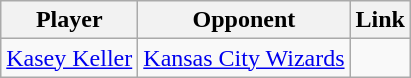<table class=wikitable>
<tr>
<th>Player</th>
<th>Opponent</th>
<th>Link</th>
</tr>
<tr>
<td> <a href='#'>Kasey Keller</a></td>
<td><a href='#'>Kansas City Wizards</a></td>
<td></td>
</tr>
</table>
